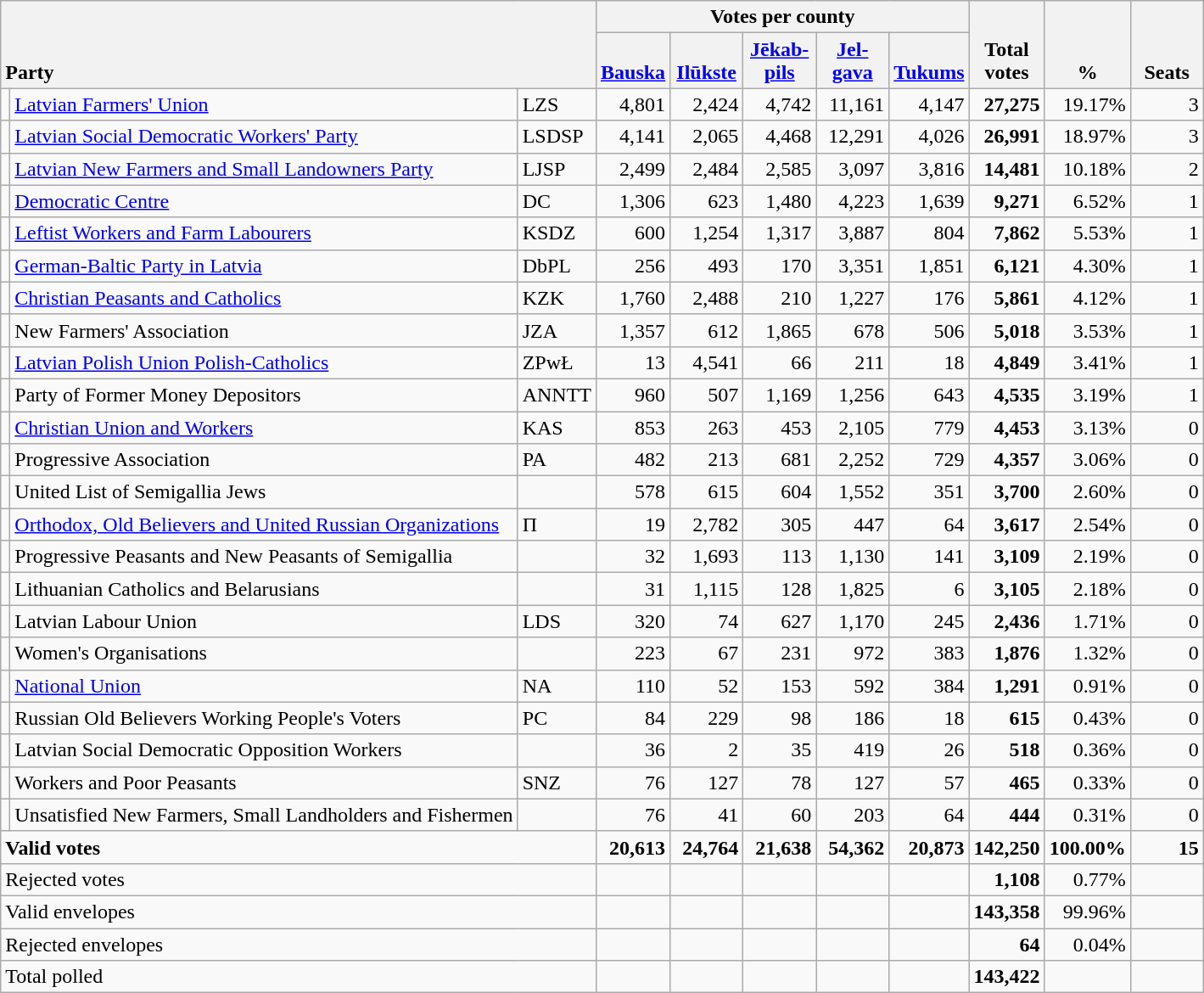<table class="wikitable" border="1" style="text-align:right;">
<tr>
<th style="text-align:left;" valign=bottom rowspan=2 colspan=3>Party</th>
<th colspan=5>Votes per county</th>
<th align=center valign=bottom rowspan=2 width="50">Total votes</th>
<th align=center valign=bottom rowspan=2 width="50">%</th>
<th align=center valign=bottom rowspan=2 width="50">Seats</th>
</tr>
<tr>
<th align=center valign=bottom width="50"><a href='#'>Bauska</a></th>
<th align=center valign=bottom width="50"><a href='#'>Ilūkste</a></th>
<th align=center valign=bottom width="50"><a href='#'>Jēkab- pils</a></th>
<th align=center valign=bottom width="50"><a href='#'>Jel- gava</a></th>
<th align=center valign=bottom width="50"><a href='#'>Tukums</a></th>
</tr>
<tr>
<td></td>
<td align=left><a href='#'>Latvian Farmers' Union</a></td>
<td align=left>LZS</td>
<td>4,801</td>
<td>2,424</td>
<td>4,742</td>
<td>11,161</td>
<td>4,147</td>
<td><strong>27,275</strong></td>
<td>19.17%</td>
<td>3</td>
</tr>
<tr>
<td></td>
<td align=left style="white-space: nowrap;"><a href='#'>Latvian Social Democratic Workers' Party</a></td>
<td align=left>LSDSP</td>
<td>4,141</td>
<td>2,065</td>
<td>4,468</td>
<td>12,291</td>
<td>4,026</td>
<td><strong>26,991</strong></td>
<td>18.97%</td>
<td>3</td>
</tr>
<tr>
<td></td>
<td align=left><a href='#'>Latvian New Farmers and Small Landowners Party</a></td>
<td align=left>LJSP</td>
<td>2,499</td>
<td>2,484</td>
<td>2,585</td>
<td>3,097</td>
<td>3,816</td>
<td><strong>14,481</strong></td>
<td>10.18%</td>
<td>2</td>
</tr>
<tr>
<td></td>
<td align=left><a href='#'>Democratic Centre</a></td>
<td align=left>DC</td>
<td>1,306</td>
<td>623</td>
<td>1,480</td>
<td>4,223</td>
<td>1,639</td>
<td><strong>9,271</strong></td>
<td>6.52%</td>
<td>1</td>
</tr>
<tr>
<td></td>
<td align=left><a href='#'>Leftist Workers and Farm Labourers</a></td>
<td align=left>KSDZ</td>
<td>600</td>
<td>1,254</td>
<td>1,317</td>
<td>3,887</td>
<td>804</td>
<td><strong>7,862</strong></td>
<td>5.53%</td>
<td>1</td>
</tr>
<tr>
<td></td>
<td align=left><a href='#'>German-Baltic Party in Latvia</a></td>
<td align=left>DbPL</td>
<td>256</td>
<td>493</td>
<td>170</td>
<td>3,351</td>
<td>1,851</td>
<td><strong>6,121</strong></td>
<td>4.30%</td>
<td>1</td>
</tr>
<tr>
<td></td>
<td align=left><a href='#'>Christian Peasants and Catholics</a></td>
<td align=left>KZK</td>
<td>1,760</td>
<td>2,488</td>
<td>210</td>
<td>1,227</td>
<td>176</td>
<td><strong>5,861</strong></td>
<td>4.12%</td>
<td>1</td>
</tr>
<tr>
<td></td>
<td align=left>New Farmers' Association</td>
<td align=left>JZA</td>
<td>1,357</td>
<td>612</td>
<td>1,865</td>
<td>678</td>
<td>506</td>
<td><strong>5,018</strong></td>
<td>3.53%</td>
<td>1</td>
</tr>
<tr>
<td></td>
<td align=left><a href='#'>Latvian Polish Union Polish-Catholics</a></td>
<td align=left>ZPwŁ</td>
<td>13</td>
<td>4,541</td>
<td>66</td>
<td>211</td>
<td>18</td>
<td><strong>4,849</strong></td>
<td>3.41%</td>
<td>1</td>
</tr>
<tr>
<td></td>
<td align=left>Party of Former Money Depositors</td>
<td align=left>ANNTT</td>
<td>960</td>
<td>507</td>
<td>1,169</td>
<td>1,256</td>
<td>643</td>
<td><strong>4,535</strong></td>
<td>3.19%</td>
<td>1</td>
</tr>
<tr>
<td></td>
<td align=left><a href='#'>Christian Union and Workers</a></td>
<td align=left>KAS</td>
<td>853</td>
<td>263</td>
<td>453</td>
<td>2,105</td>
<td>779</td>
<td><strong>4,453</strong></td>
<td>3.13%</td>
<td>0</td>
</tr>
<tr>
<td></td>
<td align=left>Progressive Association</td>
<td align=left>PA</td>
<td>482</td>
<td>213</td>
<td>681</td>
<td>2,252</td>
<td>729</td>
<td><strong>4,357</strong></td>
<td>3.06%</td>
<td>0</td>
</tr>
<tr>
<td></td>
<td align=left>United List of Semigallia Jews</td>
<td align=left></td>
<td>578</td>
<td>615</td>
<td>604</td>
<td>1,552</td>
<td>351</td>
<td><strong>3,700</strong></td>
<td>2.60%</td>
<td>0</td>
</tr>
<tr>
<td></td>
<td align=left><a href='#'>Orthodox, Old Believers and United Russian Organizations</a></td>
<td align=left>П</td>
<td>19</td>
<td>2,782</td>
<td>305</td>
<td>447</td>
<td>64</td>
<td><strong>3,617</strong></td>
<td>2.54%</td>
<td>0</td>
</tr>
<tr>
<td></td>
<td align=left>Progressive Peasants and New Peasants of Semigallia</td>
<td align=left></td>
<td>32</td>
<td>1,693</td>
<td>113</td>
<td>1,130</td>
<td>141</td>
<td><strong>3,109</strong></td>
<td>2.19%</td>
<td>0</td>
</tr>
<tr>
<td></td>
<td align=left>Lithuanian Catholics and Belarusians</td>
<td align=left></td>
<td>31</td>
<td>1,115</td>
<td>128</td>
<td>1,825</td>
<td>6</td>
<td><strong>3,105</strong></td>
<td>2.18%</td>
<td>0</td>
</tr>
<tr>
<td></td>
<td align=left>Latvian Labour Union</td>
<td align=left>LDS</td>
<td>320</td>
<td>74</td>
<td>627</td>
<td>1,170</td>
<td>245</td>
<td><strong>2,436</strong></td>
<td>1.71%</td>
<td>0</td>
</tr>
<tr>
<td></td>
<td align=left>Women's Organisations</td>
<td align=left></td>
<td>223</td>
<td>67</td>
<td>231</td>
<td>972</td>
<td>383</td>
<td><strong>1,876</strong></td>
<td>1.32%</td>
<td>0</td>
</tr>
<tr>
<td></td>
<td align=left><a href='#'>National Union</a></td>
<td align=left>NA</td>
<td>110</td>
<td>52</td>
<td>153</td>
<td>592</td>
<td>384</td>
<td><strong>1,291</strong></td>
<td>0.91%</td>
<td>0</td>
</tr>
<tr>
<td></td>
<td align=left>Russian Old Believers Working People's Voters</td>
<td align=left>РС</td>
<td>84</td>
<td>229</td>
<td>98</td>
<td>186</td>
<td>18</td>
<td><strong>615</strong></td>
<td>0.43%</td>
<td>0</td>
</tr>
<tr>
<td></td>
<td align=left>Latvian Social Democratic Opposition Workers</td>
<td align=left></td>
<td>36</td>
<td>2</td>
<td>35</td>
<td>419</td>
<td>26</td>
<td><strong>518</strong></td>
<td>0.36%</td>
<td>0</td>
</tr>
<tr>
<td></td>
<td align=left>Workers and Poor Peasants</td>
<td align=left>SNZ</td>
<td>76</td>
<td>127</td>
<td>78</td>
<td>127</td>
<td>57</td>
<td><strong>465</strong></td>
<td>0.33%</td>
<td>0</td>
</tr>
<tr>
<td></td>
<td align=left>Unsatisfied New Farmers, Small Landholders and Fishermen</td>
<td align=left></td>
<td>76</td>
<td>41</td>
<td>60</td>
<td>203</td>
<td>64</td>
<td><strong>444</strong></td>
<td>0.31%</td>
<td>0</td>
</tr>
<tr style="font-weight:bold">
<td align=left colspan=3>Valid votes</td>
<td>20,613</td>
<td>24,764</td>
<td>21,638</td>
<td>54,362</td>
<td>20,873</td>
<td>142,250</td>
<td>100.00%</td>
<td>15</td>
</tr>
<tr>
<td align=left colspan=3>Rejected votes</td>
<td></td>
<td></td>
<td></td>
<td></td>
<td></td>
<td><strong>1,108</strong></td>
<td>0.77%</td>
<td></td>
</tr>
<tr>
<td align=left colspan=3>Valid envelopes</td>
<td></td>
<td></td>
<td></td>
<td></td>
<td></td>
<td><strong>143,358</strong></td>
<td>99.96%</td>
<td></td>
</tr>
<tr>
<td align=left colspan=3>Rejected envelopes</td>
<td></td>
<td></td>
<td></td>
<td></td>
<td></td>
<td><strong>64</strong></td>
<td>0.04%</td>
<td></td>
</tr>
<tr>
<td align=left colspan=3>Total polled</td>
<td></td>
<td></td>
<td></td>
<td></td>
<td></td>
<td><strong>143,422</strong></td>
<td></td>
<td></td>
</tr>
</table>
